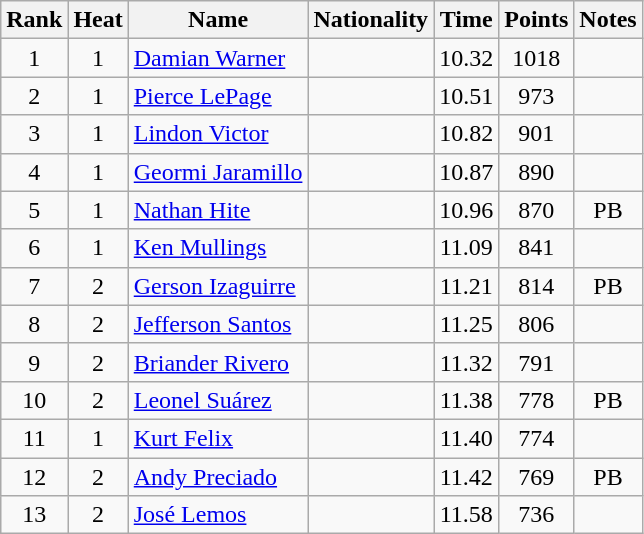<table class="wikitable sortable" style="text-align:center">
<tr>
<th>Rank</th>
<th>Heat</th>
<th>Name</th>
<th>Nationality</th>
<th>Time</th>
<th>Points</th>
<th>Notes</th>
</tr>
<tr>
<td>1</td>
<td>1</td>
<td align=left><a href='#'>Damian Warner</a></td>
<td align=left></td>
<td>10.32</td>
<td>1018</td>
<td></td>
</tr>
<tr>
<td>2</td>
<td>1</td>
<td align=left><a href='#'>Pierce LePage</a></td>
<td align=left></td>
<td>10.51</td>
<td>973</td>
<td></td>
</tr>
<tr>
<td>3</td>
<td>1</td>
<td align=left><a href='#'>Lindon Victor</a></td>
<td align=left></td>
<td>10.82</td>
<td>901</td>
<td></td>
</tr>
<tr>
<td>4</td>
<td>1</td>
<td align=left><a href='#'>Geormi Jaramillo</a></td>
<td align=left></td>
<td>10.87</td>
<td>890</td>
<td></td>
</tr>
<tr>
<td>5</td>
<td>1</td>
<td align=left><a href='#'>Nathan Hite</a></td>
<td align=left></td>
<td>10.96</td>
<td>870</td>
<td>PB</td>
</tr>
<tr>
<td>6</td>
<td>1</td>
<td align=left><a href='#'>Ken Mullings</a></td>
<td align=left></td>
<td>11.09</td>
<td>841</td>
<td></td>
</tr>
<tr>
<td>7</td>
<td>2</td>
<td align=left><a href='#'>Gerson Izaguirre</a></td>
<td align=left></td>
<td>11.21</td>
<td>814</td>
<td>PB</td>
</tr>
<tr>
<td>8</td>
<td>2</td>
<td align=left><a href='#'>Jefferson Santos</a></td>
<td align=left></td>
<td>11.25</td>
<td>806</td>
<td></td>
</tr>
<tr>
<td>9</td>
<td>2</td>
<td align=left><a href='#'>Briander Rivero</a></td>
<td align=left></td>
<td>11.32</td>
<td>791</td>
<td></td>
</tr>
<tr>
<td>10</td>
<td>2</td>
<td align=left><a href='#'>Leonel Suárez</a></td>
<td align=left></td>
<td>11.38</td>
<td>778</td>
<td>PB</td>
</tr>
<tr>
<td>11</td>
<td>1</td>
<td align=left><a href='#'>Kurt Felix</a></td>
<td align=left></td>
<td>11.40</td>
<td>774</td>
<td></td>
</tr>
<tr>
<td>12</td>
<td>2</td>
<td align=left><a href='#'>Andy Preciado</a></td>
<td align=left></td>
<td>11.42</td>
<td>769</td>
<td>PB</td>
</tr>
<tr>
<td>13</td>
<td>2</td>
<td align=left><a href='#'>José Lemos</a></td>
<td align=left></td>
<td>11.58</td>
<td>736</td>
<td></td>
</tr>
</table>
